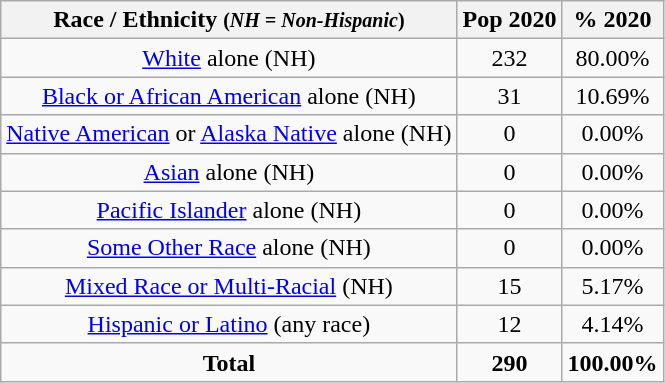<table class="wikitable"style="text-align:center;">
<tr>
<th>Race / Ethnicity <small>(<em>NH = Non-Hispanic</em>)</small></th>
<th>Pop 2020</th>
<th>% 2020</th>
</tr>
<tr>
<td><a href='#'>White</a> alone (NH)</td>
<td>232</td>
<td>80.00%</td>
</tr>
<tr>
<td><a href='#'>Black or African American</a> alone (NH)</td>
<td>31</td>
<td>10.69%</td>
</tr>
<tr>
<td><a href='#'>Native American</a> or <a href='#'>Alaska Native</a> alone (NH)</td>
<td>0</td>
<td>0.00%</td>
</tr>
<tr>
<td><a href='#'>Asian</a> alone (NH)</td>
<td>0</td>
<td>0.00%</td>
</tr>
<tr>
<td><a href='#'>Pacific Islander</a> alone (NH)</td>
<td>0</td>
<td>0.00%</td>
</tr>
<tr>
<td><a href='#'>Some Other Race</a> alone (NH)</td>
<td>0</td>
<td>0.00%</td>
</tr>
<tr>
<td><a href='#'>Mixed Race or Multi-Racial</a> (NH)</td>
<td>15</td>
<td>5.17%</td>
</tr>
<tr>
<td><a href='#'>Hispanic or Latino</a> (any race)</td>
<td>12</td>
<td>4.14%</td>
</tr>
<tr>
<td><strong>Total</strong></td>
<td><strong>290</strong></td>
<td><strong>100.00%</strong></td>
</tr>
</table>
